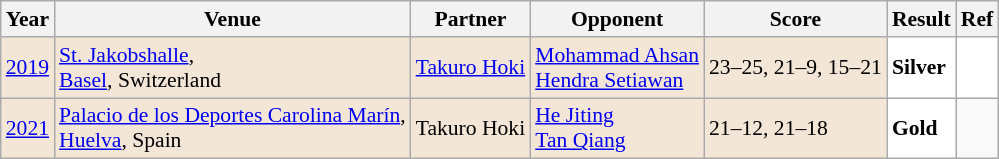<table class="sortable wikitable" style="font-size: 90%;">
<tr>
<th>Year</th>
<th>Venue</th>
<th>Partner</th>
<th>Opponent</th>
<th>Score</th>
<th>Result</th>
<th>Ref</th>
</tr>
<tr style="background:#F3E6D7">
<td align="center"><a href='#'>2019</a></td>
<td align="left"><a href='#'>St. Jakobshalle</a>,<br><a href='#'>Basel</a>, Switzerland</td>
<td align="left"> <a href='#'>Takuro Hoki</a></td>
<td align="left"> <a href='#'>Mohammad Ahsan</a><br> <a href='#'>Hendra Setiawan</a></td>
<td align="left">23–25, 21–9, 15–21</td>
<td style="text-align:left; background:white"> <strong>Silver</strong></td>
<td style="text-align:center; background:white"></td>
</tr>
<tr style="background:#F3E6D7">
<td align="center"><a href='#'>2021</a></td>
<td align="left"><a href='#'>Palacio de los Deportes Carolina Marín</a>,<br><a href='#'>Huelva</a>, Spain</td>
<td align="left"> Takuro Hoki</td>
<td align="left"> <a href='#'>He Jiting</a><br> <a href='#'>Tan Qiang</a></td>
<td align="left">21–12, 21–18</td>
<td style="text-align:left; background:white"> <strong>Gold</strong></td>
</tr>
</table>
